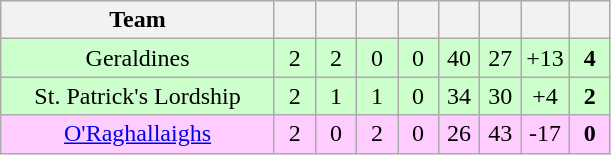<table class="wikitable" style="text-align:center">
<tr>
<th style="width:175px;">Team</th>
<th width="20"></th>
<th width="20"></th>
<th width="20"></th>
<th width="20"></th>
<th width="20"></th>
<th width="20"></th>
<th width="20"></th>
<th width="20"></th>
</tr>
<tr style="background:#cfc;">
<td>Geraldines</td>
<td>2</td>
<td>2</td>
<td>0</td>
<td>0</td>
<td>40</td>
<td>27</td>
<td>+13</td>
<td><strong>4</strong></td>
</tr>
<tr style="background:#cfc;">
<td>St. Patrick's Lordship</td>
<td>2</td>
<td>1</td>
<td>1</td>
<td>0</td>
<td>34</td>
<td>30</td>
<td>+4</td>
<td><strong>2</strong></td>
</tr>
<tr style="background:#fcf;">
<td><a href='#'>O'Raghallaighs</a></td>
<td>2</td>
<td>0</td>
<td>2</td>
<td>0</td>
<td>26</td>
<td>43</td>
<td>-17</td>
<td><strong>0</strong></td>
</tr>
</table>
